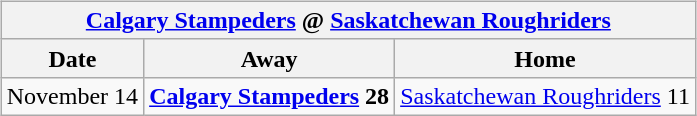<table cellspacing="10">
<tr>
<td valign="top"><br><table class="wikitable">
<tr>
<th colspan="4"><a href='#'>Calgary Stampeders</a> @ <a href='#'>Saskatchewan Roughriders</a></th>
</tr>
<tr>
<th>Date</th>
<th>Away</th>
<th>Home</th>
</tr>
<tr>
<td>November 14</td>
<td><strong><a href='#'>Calgary Stampeders</a> 28</strong></td>
<td><a href='#'>Saskatchewan Roughriders</a> 11</td>
</tr>
</table>
</td>
</tr>
</table>
